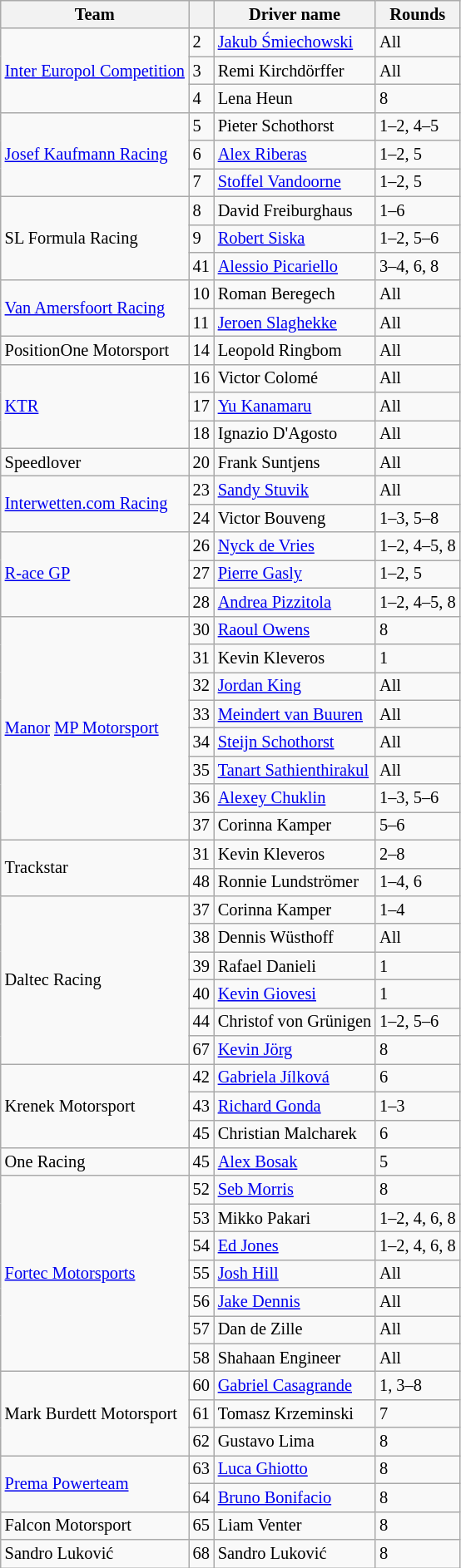<table class="wikitable" style="font-size: 85%;">
<tr>
<th>Team</th>
<th></th>
<th>Driver name</th>
<th>Rounds</th>
</tr>
<tr>
<td rowspan=3> <a href='#'>Inter Europol Competition</a></td>
<td>2</td>
<td> <a href='#'>Jakub Śmiechowski</a></td>
<td>All</td>
</tr>
<tr>
<td>3</td>
<td> Remi Kirchdörffer</td>
<td>All</td>
</tr>
<tr>
<td>4</td>
<td> Lena Heun</td>
<td>8</td>
</tr>
<tr>
<td rowspan=3> <a href='#'>Josef Kaufmann Racing</a></td>
<td>5</td>
<td> Pieter Schothorst</td>
<td>1–2, 4–5</td>
</tr>
<tr>
<td>6</td>
<td> <a href='#'>Alex Riberas</a></td>
<td>1–2, 5</td>
</tr>
<tr>
<td>7</td>
<td> <a href='#'>Stoffel Vandoorne</a></td>
<td>1–2, 5</td>
</tr>
<tr>
<td rowspan=3> SL Formula Racing</td>
<td>8</td>
<td> David Freiburghaus</td>
<td>1–6</td>
</tr>
<tr>
<td>9</td>
<td> <a href='#'>Robert Siska</a></td>
<td>1–2, 5–6</td>
</tr>
<tr>
<td>41</td>
<td> <a href='#'>Alessio Picariello</a></td>
<td>3–4, 6, 8</td>
</tr>
<tr>
<td rowspan=2> <a href='#'>Van Amersfoort Racing</a></td>
<td>10</td>
<td> Roman Beregech</td>
<td>All</td>
</tr>
<tr>
<td>11</td>
<td> <a href='#'>Jeroen Slaghekke</a></td>
<td>All</td>
</tr>
<tr>
<td> PositionOne Motorsport</td>
<td>14</td>
<td> Leopold Ringbom</td>
<td>All</td>
</tr>
<tr>
<td rowspan=3> <a href='#'>KTR</a></td>
<td>16</td>
<td> Victor Colomé</td>
<td>All</td>
</tr>
<tr>
<td>17</td>
<td> <a href='#'>Yu Kanamaru</a></td>
<td>All</td>
</tr>
<tr>
<td>18</td>
<td> Ignazio D'Agosto</td>
<td>All</td>
</tr>
<tr>
<td> Speedlover</td>
<td>20</td>
<td> Frank Suntjens</td>
<td>All</td>
</tr>
<tr>
<td rowspan=2> <a href='#'>Interwetten.com Racing</a></td>
<td>23</td>
<td> <a href='#'>Sandy Stuvik</a></td>
<td>All</td>
</tr>
<tr>
<td>24</td>
<td> Victor Bouveng</td>
<td>1–3, 5–8</td>
</tr>
<tr>
<td rowspan=3> <a href='#'>R-ace GP</a></td>
<td>26</td>
<td> <a href='#'>Nyck de Vries</a></td>
<td>1–2, 4–5, 8</td>
</tr>
<tr>
<td>27</td>
<td> <a href='#'>Pierre Gasly</a></td>
<td>1–2, 5</td>
</tr>
<tr>
<td>28</td>
<td> <a href='#'>Andrea Pizzitola</a></td>
<td>1–2, 4–5, 8</td>
</tr>
<tr>
<td rowspan=8> <a href='#'>Manor</a> <a href='#'>MP Motorsport</a></td>
<td>30</td>
<td> <a href='#'>Raoul Owens</a></td>
<td>8</td>
</tr>
<tr>
<td>31</td>
<td> Kevin Kleveros</td>
<td>1</td>
</tr>
<tr>
<td>32</td>
<td> <a href='#'>Jordan King</a></td>
<td>All</td>
</tr>
<tr>
<td>33</td>
<td> <a href='#'>Meindert van Buuren</a></td>
<td>All</td>
</tr>
<tr>
<td>34</td>
<td> <a href='#'>Steijn Schothorst</a></td>
<td>All</td>
</tr>
<tr>
<td>35</td>
<td> <a href='#'>Tanart Sathienthirakul</a></td>
<td>All</td>
</tr>
<tr>
<td>36</td>
<td> <a href='#'>Alexey Chuklin</a></td>
<td>1–3, 5–6</td>
</tr>
<tr>
<td>37</td>
<td> Corinna Kamper</td>
<td>5–6</td>
</tr>
<tr>
<td rowspan=2> Trackstar</td>
<td>31</td>
<td> Kevin Kleveros</td>
<td>2–8</td>
</tr>
<tr>
<td>48</td>
<td> Ronnie Lundströmer</td>
<td>1–4, 6</td>
</tr>
<tr>
<td rowspan=6> Daltec Racing</td>
<td>37</td>
<td> Corinna Kamper</td>
<td>1–4</td>
</tr>
<tr>
<td>38</td>
<td> Dennis Wüsthoff</td>
<td>All</td>
</tr>
<tr>
<td>39</td>
<td> Rafael Danieli</td>
<td>1</td>
</tr>
<tr>
<td>40</td>
<td> <a href='#'>Kevin Giovesi</a></td>
<td>1</td>
</tr>
<tr>
<td>44</td>
<td> Christof von Grünigen</td>
<td>1–2, 5–6</td>
</tr>
<tr>
<td>67</td>
<td> <a href='#'>Kevin Jörg</a></td>
<td>8</td>
</tr>
<tr>
<td rowspan=3> Krenek Motorsport</td>
<td>42</td>
<td> <a href='#'>Gabriela Jílková</a></td>
<td>6</td>
</tr>
<tr>
<td>43</td>
<td> <a href='#'>Richard Gonda</a></td>
<td>1–3</td>
</tr>
<tr>
<td>45</td>
<td> Christian Malcharek</td>
<td>6</td>
</tr>
<tr>
<td> One Racing</td>
<td>45</td>
<td> <a href='#'>Alex Bosak</a></td>
<td>5</td>
</tr>
<tr>
<td rowspan=7> <a href='#'>Fortec Motorsports</a></td>
<td>52</td>
<td> <a href='#'>Seb Morris</a></td>
<td>8</td>
</tr>
<tr>
<td>53</td>
<td> Mikko Pakari</td>
<td>1–2, 4, 6, 8</td>
</tr>
<tr>
<td>54</td>
<td> <a href='#'>Ed Jones</a></td>
<td>1–2, 4, 6, 8</td>
</tr>
<tr>
<td>55</td>
<td> <a href='#'>Josh Hill</a></td>
<td>All</td>
</tr>
<tr>
<td>56</td>
<td> <a href='#'>Jake Dennis</a></td>
<td>All</td>
</tr>
<tr>
<td>57</td>
<td> Dan de Zille</td>
<td>All</td>
</tr>
<tr>
<td>58</td>
<td> Shahaan Engineer</td>
<td>All</td>
</tr>
<tr>
<td rowspan=3> Mark Burdett Motorsport</td>
<td>60</td>
<td> <a href='#'>Gabriel Casagrande</a></td>
<td>1, 3–8</td>
</tr>
<tr>
<td>61</td>
<td> Tomasz Krzeminski</td>
<td>7</td>
</tr>
<tr>
<td>62</td>
<td> Gustavo Lima</td>
<td>8</td>
</tr>
<tr>
<td rowspan=2> <a href='#'>Prema Powerteam</a></td>
<td>63</td>
<td> <a href='#'>Luca Ghiotto</a></td>
<td>8</td>
</tr>
<tr>
<td>64</td>
<td> <a href='#'>Bruno Bonifacio</a></td>
<td>8</td>
</tr>
<tr>
<td> Falcon Motorsport</td>
<td>65</td>
<td> Liam Venter</td>
<td>8</td>
</tr>
<tr>
<td> Sandro Luković</td>
<td>68</td>
<td> Sandro Luković</td>
<td>8</td>
</tr>
</table>
